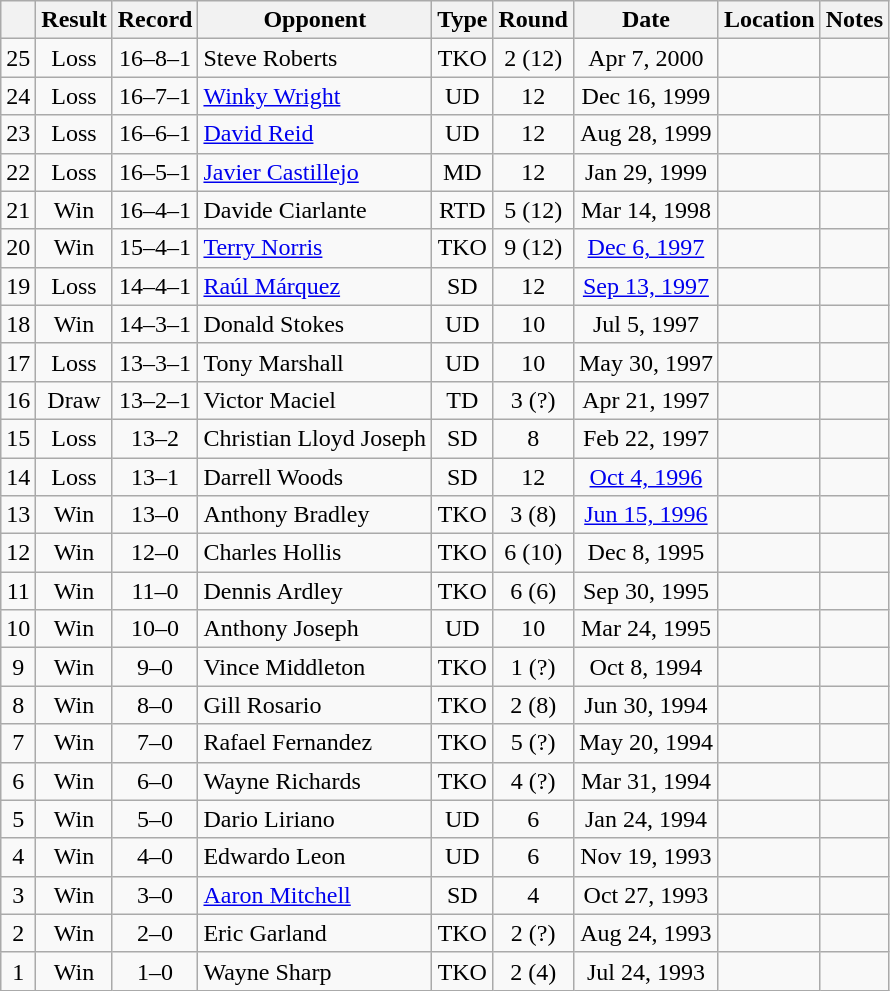<table class=wikitable style=text-align:center>
<tr>
<th></th>
<th>Result</th>
<th>Record</th>
<th>Opponent</th>
<th>Type</th>
<th>Round</th>
<th>Date</th>
<th>Location</th>
<th>Notes</th>
</tr>
<tr>
<td>25</td>
<td>Loss</td>
<td>16–8–1</td>
<td align=left>Steve Roberts</td>
<td>TKO</td>
<td>2 (12)</td>
<td>Apr 7, 2000</td>
<td align=left></td>
<td align=left></td>
</tr>
<tr>
<td>24</td>
<td>Loss</td>
<td>16–7–1</td>
<td align=left><a href='#'>Winky Wright</a></td>
<td>UD</td>
<td>12</td>
<td>Dec 16, 1999</td>
<td align=left></td>
<td align=left></td>
</tr>
<tr>
<td>23</td>
<td>Loss</td>
<td>16–6–1</td>
<td align=left><a href='#'>David Reid</a></td>
<td>UD</td>
<td>12</td>
<td>Aug 28, 1999</td>
<td align=left></td>
<td align=left></td>
</tr>
<tr>
<td>22</td>
<td>Loss</td>
<td>16–5–1</td>
<td align=left><a href='#'>Javier Castillejo</a></td>
<td>MD</td>
<td>12</td>
<td>Jan 29, 1999</td>
<td align=left></td>
<td align=left></td>
</tr>
<tr>
<td>21</td>
<td>Win</td>
<td>16–4–1</td>
<td align=left>Davide Ciarlante</td>
<td>RTD</td>
<td>5 (12)</td>
<td>Mar 14, 1998</td>
<td align=left></td>
<td align=left></td>
</tr>
<tr>
<td>20</td>
<td>Win</td>
<td>15–4–1</td>
<td align=left><a href='#'>Terry Norris</a></td>
<td>TKO</td>
<td>9 (12)</td>
<td><a href='#'>Dec 6, 1997</a></td>
<td align=left></td>
<td align=left></td>
</tr>
<tr>
<td>19</td>
<td>Loss</td>
<td>14–4–1</td>
<td align=left><a href='#'>Raúl Márquez</a></td>
<td>SD</td>
<td>12</td>
<td><a href='#'>Sep 13, 1997</a></td>
<td align=left></td>
<td align=left></td>
</tr>
<tr>
<td>18</td>
<td>Win</td>
<td>14–3–1</td>
<td align=left>Donald Stokes</td>
<td>UD</td>
<td>10</td>
<td>Jul 5, 1997</td>
<td align=left></td>
<td align=left></td>
</tr>
<tr>
<td>17</td>
<td>Loss</td>
<td>13–3–1</td>
<td align=left>Tony Marshall</td>
<td>UD</td>
<td>10</td>
<td>May 30, 1997</td>
<td align=left></td>
<td align=left></td>
</tr>
<tr>
<td>16</td>
<td>Draw</td>
<td>13–2–1</td>
<td align=left>Victor Maciel</td>
<td>TD</td>
<td>3 (?)</td>
<td>Apr 21, 1997</td>
<td align=left></td>
<td align=left></td>
</tr>
<tr>
<td>15</td>
<td>Loss</td>
<td>13–2</td>
<td align=left>Christian Lloyd Joseph</td>
<td>SD</td>
<td>8</td>
<td>Feb 22, 1997</td>
<td align=left></td>
<td align=left></td>
</tr>
<tr>
<td>14</td>
<td>Loss</td>
<td>13–1</td>
<td align=left>Darrell Woods</td>
<td>SD</td>
<td>12</td>
<td><a href='#'>Oct 4, 1996</a></td>
<td align=left></td>
<td align=left></td>
</tr>
<tr>
<td>13</td>
<td>Win</td>
<td>13–0</td>
<td align=left>Anthony Bradley</td>
<td>TKO</td>
<td>3 (8)</td>
<td><a href='#'>Jun 15, 1996</a></td>
<td align=left></td>
<td align=left></td>
</tr>
<tr>
<td>12</td>
<td>Win</td>
<td>12–0</td>
<td align=left>Charles Hollis</td>
<td>TKO</td>
<td>6 (10)</td>
<td>Dec 8, 1995</td>
<td align=left></td>
<td align=left></td>
</tr>
<tr>
<td>11</td>
<td>Win</td>
<td>11–0</td>
<td align=left>Dennis Ardley</td>
<td>TKO</td>
<td>6 (6)</td>
<td>Sep 30, 1995</td>
<td align=left></td>
<td align=left></td>
</tr>
<tr>
<td>10</td>
<td>Win</td>
<td>10–0</td>
<td align=left>Anthony Joseph</td>
<td>UD</td>
<td>10</td>
<td>Mar 24, 1995</td>
<td align=left></td>
<td align=left></td>
</tr>
<tr>
<td>9</td>
<td>Win</td>
<td>9–0</td>
<td align=left>Vince Middleton</td>
<td>TKO</td>
<td>1 (?)</td>
<td>Oct 8, 1994</td>
<td align=left></td>
<td align=left></td>
</tr>
<tr>
<td>8</td>
<td>Win</td>
<td>8–0</td>
<td align=left>Gill Rosario</td>
<td>TKO</td>
<td>2 (8)</td>
<td>Jun 30, 1994</td>
<td align=left></td>
<td align=left></td>
</tr>
<tr>
<td>7</td>
<td>Win</td>
<td>7–0</td>
<td align=left>Rafael Fernandez</td>
<td>TKO</td>
<td>5 (?)</td>
<td>May 20, 1994</td>
<td align=left></td>
<td align=left></td>
</tr>
<tr>
<td>6</td>
<td>Win</td>
<td>6–0</td>
<td align=left>Wayne Richards</td>
<td>TKO</td>
<td>4 (?)</td>
<td>Mar 31, 1994</td>
<td align=left></td>
<td align=left></td>
</tr>
<tr>
<td>5</td>
<td>Win</td>
<td>5–0</td>
<td align=left>Dario Liriano</td>
<td>UD</td>
<td>6</td>
<td>Jan 24, 1994</td>
<td align=left></td>
<td align=left></td>
</tr>
<tr>
<td>4</td>
<td>Win</td>
<td>4–0</td>
<td align=left>Edwardo Leon</td>
<td>UD</td>
<td>6</td>
<td>Nov 19, 1993</td>
<td align=left></td>
<td align=left></td>
</tr>
<tr>
<td>3</td>
<td>Win</td>
<td>3–0</td>
<td align=left><a href='#'>Aaron Mitchell</a></td>
<td>SD</td>
<td>4</td>
<td>Oct 27, 1993</td>
<td align=left></td>
<td align=left></td>
</tr>
<tr>
<td>2</td>
<td>Win</td>
<td>2–0</td>
<td align=left>Eric Garland</td>
<td>TKO</td>
<td>2 (?)</td>
<td>Aug 24, 1993</td>
<td align=left></td>
<td align=left></td>
</tr>
<tr>
<td>1</td>
<td>Win</td>
<td>1–0</td>
<td align=left>Wayne Sharp</td>
<td>TKO</td>
<td>2 (4)</td>
<td>Jul 24, 1993</td>
<td align=left></td>
<td align=left></td>
</tr>
</table>
